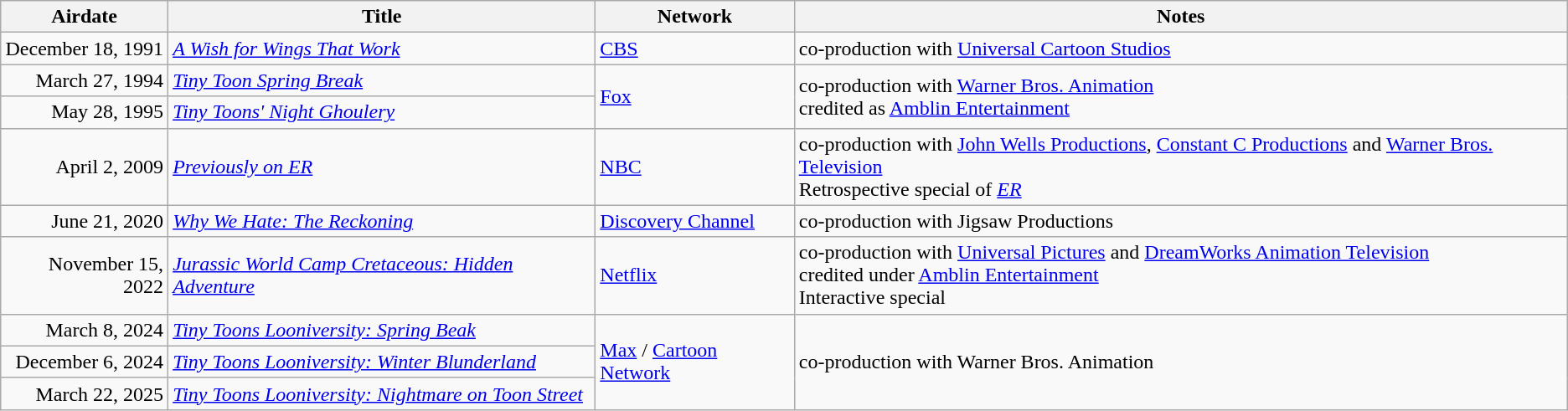<table class="wikitable sortable">
<tr>
<th>Airdate</th>
<th>Title</th>
<th>Network</th>
<th>Notes</th>
</tr>
<tr>
<td align="right">December 18, 1991</td>
<td><em><a href='#'>A Wish for Wings That Work</a></em></td>
<td><a href='#'>CBS</a></td>
<td>co-production with <a href='#'>Universal Cartoon Studios</a></td>
</tr>
<tr>
<td align="right">March 27, 1994</td>
<td><em><a href='#'>Tiny Toon Spring Break</a></em></td>
<td rowspan="2"><a href='#'>Fox</a></td>
<td rowspan="2">co-production with <a href='#'>Warner Bros. Animation</a><br>credited as <a href='#'>Amblin Entertainment</a></td>
</tr>
<tr>
<td align="right">May 28, 1995</td>
<td><em><a href='#'>Tiny Toons' Night Ghoulery</a></em></td>
</tr>
<tr>
<td align="right">April 2, 2009</td>
<td><em><a href='#'>Previously on ER</a></em></td>
<td><a href='#'>NBC</a></td>
<td>co-production with <a href='#'>John Wells Productions</a>, <a href='#'>Constant C Productions</a> and <a href='#'>Warner Bros. Television</a><br>Retrospective special of <em><a href='#'>ER</a></em></td>
</tr>
<tr>
<td align="right">June 21, 2020</td>
<td><em><a href='#'>Why We Hate: The Reckoning</a></em></td>
<td><a href='#'>Discovery Channel</a></td>
<td>co-production with Jigsaw Productions</td>
</tr>
<tr>
<td align="right">November 15, 2022</td>
<td><em><a href='#'>Jurassic World Camp Cretaceous: Hidden Adventure</a></em></td>
<td><a href='#'>Netflix</a></td>
<td>co-production with <a href='#'>Universal Pictures</a> and <a href='#'>DreamWorks Animation Television</a><br>credited under <a href='#'>Amblin Entertainment</a><br>Interactive special</td>
</tr>
<tr>
<td align="right">March 8, 2024</td>
<td><em><a href='#'>Tiny Toons Looniversity: Spring Beak</a></em></td>
<td rowspan="3"><a href='#'>Max</a> / <a href='#'>Cartoon Network</a></td>
<td rowspan="3">co-production with Warner Bros. Animation</td>
</tr>
<tr>
<td align="right">December 6, 2024</td>
<td><em><a href='#'>Tiny Toons Looniversity: Winter Blunderland</a></em></td>
</tr>
<tr>
<td align="right">March 22, 2025</td>
<td><em><a href='#'>Tiny Toons Looniversity: Nightmare on Toon Street</a></em></td>
</tr>
</table>
